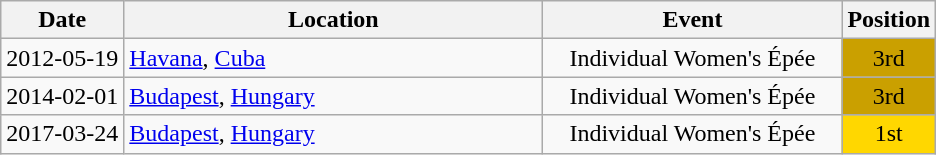<table class="wikitable" style="text-align:center;">
<tr>
<th>Date</th>
<th style="width:17em">Location</th>
<th style="width:12em">Event</th>
<th>Position</th>
</tr>
<tr>
<td>2012-05-19</td>
<td rowspan="1" align="left"> <a href='#'>Havana</a>, <a href='#'>Cuba</a></td>
<td>Individual Women's Épée</td>
<td bgcolor="caramel">3rd</td>
</tr>
<tr>
<td>2014-02-01</td>
<td rowspan="1" align="left"> <a href='#'>Budapest</a>, <a href='#'>Hungary</a></td>
<td>Individual Women's Épée</td>
<td bgcolor="caramel">3rd</td>
</tr>
<tr>
<td>2017-03-24</td>
<td rowspan="1" align="left"> <a href='#'>Budapest</a>, <a href='#'>Hungary</a></td>
<td>Individual Women's Épée</td>
<td bgcolor="gold">1st</td>
</tr>
</table>
